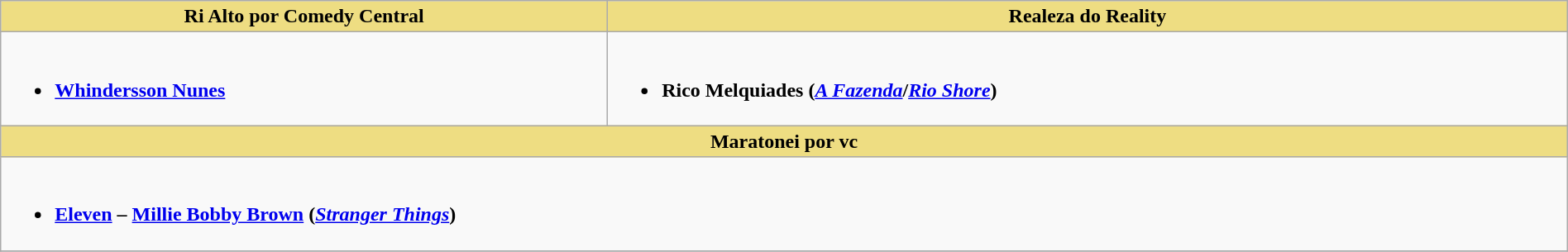<table class="wikitable" style="width:100%">
<tr>
<th style="background:#EEDD82; width=50%">Ri Alto por Comedy Central</th>
<th style="background:#EEDD82; width=50%">Realeza do Reality</th>
</tr>
<tr>
<td valign="top"><br><ul><li><strong><a href='#'>Whindersson Nunes</a></strong></li></ul></td>
<td valign="top"><br><ul><li><strong>Rico Melquiades (<em><a href='#'>A Fazenda</a></em>/<em><a href='#'>Rio Shore</a></em>)</strong></li></ul></td>
</tr>
<tr>
<th colspan="2" style="background:#EEDD82; width=50%">Maratonei por vc</th>
</tr>
<tr>
<td colspan="2" valign="top"><br><ul><li><strong><a href='#'>Eleven</a> – <a href='#'>Millie Bobby Brown</a> (<em><a href='#'>Stranger Things</a></em>)</strong></li></ul></td>
</tr>
<tr>
</tr>
</table>
